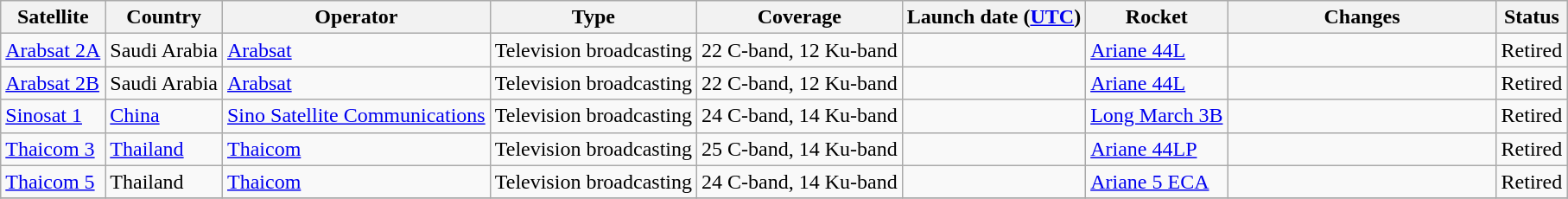<table class="wikitable sortable" border="1"}>
<tr>
<th>Satellite</th>
<th>Country</th>
<th>Operator</th>
<th>Type</th>
<th>Coverage </th>
<th>Launch date  (<a href='#'>UTC</a>) </th>
<th>Rocket</th>
<th width="200pt">Changes</th>
<th>Status </th>
</tr>
<tr>
<td><a href='#'>Arabsat 2A</a></td>
<td>Saudi Arabia</td>
<td><a href='#'>Arabsat</a></td>
<td>Television broadcasting</td>
<td>22 C-band, 12 Ku-band</td>
<td></td>
<td><a href='#'>Ariane 44L</a></td>
<td></td>
<td>Retired</td>
</tr>
<tr>
<td><a href='#'>Arabsat 2B</a></td>
<td>Saudi Arabia</td>
<td><a href='#'>Arabsat</a></td>
<td>Television broadcasting</td>
<td>22 C-band, 12 Ku-band</td>
<td></td>
<td><a href='#'>Ariane 44L</a></td>
<td></td>
<td>Retired</td>
</tr>
<tr>
<td><a href='#'>Sinosat 1</a></td>
<td><a href='#'>China</a></td>
<td><a href='#'>Sino Satellite Communications</a></td>
<td>Television broadcasting</td>
<td>24 C-band, 14 Ku-band</td>
<td></td>
<td><a href='#'>Long March 3B</a></td>
<td></td>
<td>Retired</td>
</tr>
<tr>
<td><a href='#'>Thaicom 3</a></td>
<td><a href='#'>Thailand</a></td>
<td><a href='#'>Thaicom</a></td>
<td>Television broadcasting</td>
<td>25 C-band, 14 Ku-band</td>
<td></td>
<td><a href='#'>Ariane 44LP</a></td>
<td></td>
<td>Retired</td>
</tr>
<tr>
<td><a href='#'>Thaicom 5</a></td>
<td>Thailand</td>
<td><a href='#'>Thaicom</a></td>
<td>Television broadcasting</td>
<td>24 C-band, 14 Ku-band</td>
<td></td>
<td><a href='#'>Ariane 5 ECA</a></td>
<td></td>
<td>Retired</td>
</tr>
<tr>
</tr>
</table>
